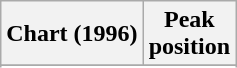<table class="wikitable sortable">
<tr>
<th align="left">Chart (1996)</th>
<th align="center">Peak<br>position</th>
</tr>
<tr>
</tr>
<tr>
</tr>
</table>
